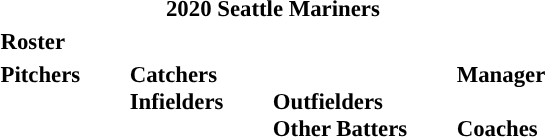<table class="toccolours" style="font-size: 95%;">
<tr>
<th colspan="10">2020 Seattle Mariners</th>
</tr>
<tr>
<td colspan="10"><strong>Roster</strong></td>
</tr>
<tr>
<td valign="top"><strong>Pitchers</strong><br>


























</td>
<td style="width:25px;"></td>
<td valign="top"><strong>Catchers</strong><br>



<strong>Infielders</strong>






</td>
<td style="width:25px;"></td>
<td valign="top"><br><strong>Outfielders</strong>








<br><strong>Other Batters</strong>
</td>
<td style="width:25px;"></td>
<td valign="top"><strong>Manager</strong><br><br><strong>Coaches</strong>
 
 
 
 
 
 
  
 
 </td>
</tr>
</table>
